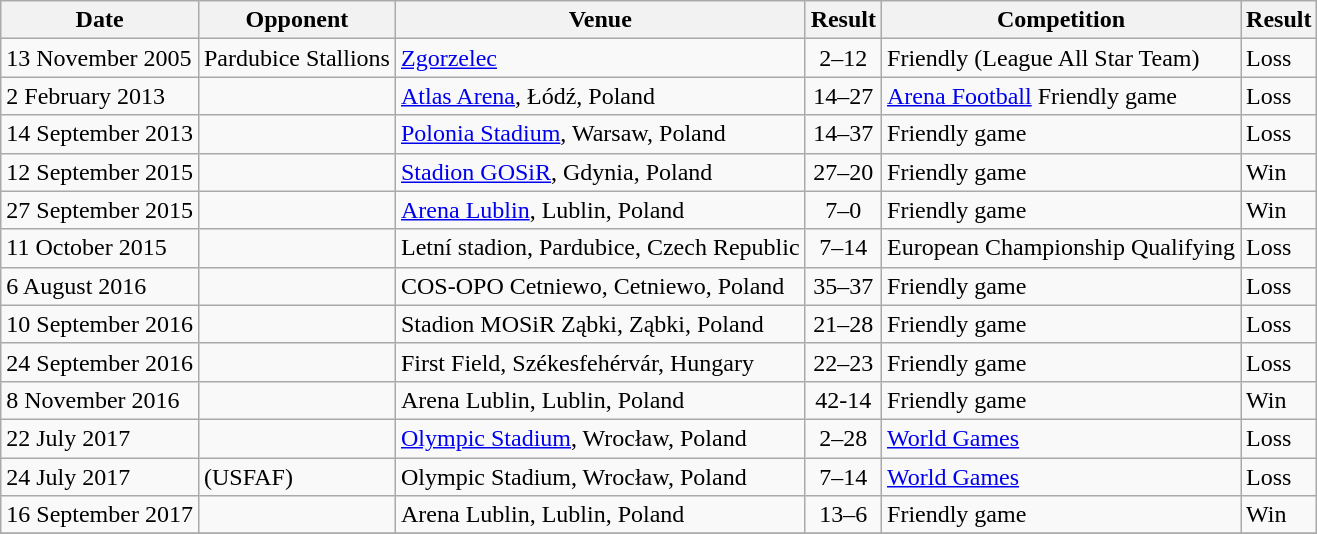<table class=wikitable>
<tr>
<th>Date</th>
<th>Opponent</th>
<th>Venue</th>
<th>Result</th>
<th>Competition</th>
<th>Result</th>
</tr>
<tr>
<td>13 November 2005</td>
<td> Pardubice Stallions</td>
<td><a href='#'>Zgorzelec</a></td>
<td style="text-align:center">2–12</td>
<td>Friendly (League All Star Team)</td>
<td>Loss</td>
</tr>
<tr>
<td>2 February 2013</td>
<td></td>
<td><a href='#'>Atlas Arena</a>, Łódź, Poland</td>
<td style="text-align:center">14–27</td>
<td><a href='#'>Arena Football</a> Friendly game</td>
<td>Loss</td>
</tr>
<tr>
<td>14 September 2013</td>
<td></td>
<td><a href='#'>Polonia Stadium</a>, Warsaw, Poland</td>
<td style="text-align:center">14–37</td>
<td>Friendly game</td>
<td>Loss</td>
</tr>
<tr>
<td>12 September 2015</td>
<td></td>
<td><a href='#'>Stadion GOSiR</a>, Gdynia, Poland</td>
<td align=center>27–20</td>
<td>Friendly game</td>
<td>Win</td>
</tr>
<tr>
<td>27 September 2015</td>
<td></td>
<td><a href='#'>Arena Lublin</a>, Lublin, Poland</td>
<td align=center>7–0</td>
<td>Friendly game</td>
<td>Win</td>
</tr>
<tr>
<td>11 October 2015</td>
<td></td>
<td>Letní stadion, Pardubice, Czech Republic</td>
<td style="text-align:center">7–14</td>
<td>European Championship Qualifying</td>
<td>Loss</td>
</tr>
<tr>
<td>6 August 2016</td>
<td></td>
<td>COS-OPO Cetniewo, Cetniewo, Poland</td>
<td style="text-align:center">35–37</td>
<td>Friendly game</td>
<td>Loss</td>
</tr>
<tr>
<td>10 September 2016</td>
<td></td>
<td>Stadion MOSiR Ząbki, Ząbki, Poland</td>
<td style="text-align:center">21–28</td>
<td>Friendly game</td>
<td>Loss</td>
</tr>
<tr>
<td>24 September 2016</td>
<td></td>
<td>First Field, Székesfehérvár, Hungary</td>
<td style="text-align:center">22–23</td>
<td>Friendly game</td>
<td>Loss</td>
</tr>
<tr>
<td>8 November 2016</td>
<td></td>
<td>Arena Lublin, Lublin, Poland</td>
<td style="text-align:center">42-14</td>
<td>Friendly game</td>
<td>Win</td>
</tr>
<tr>
<td>22 July 2017</td>
<td></td>
<td><a href='#'>Olympic Stadium</a>, Wrocław, Poland</td>
<td style="text-align:center">2–28</td>
<td><a href='#'>World Games</a></td>
<td>Loss</td>
</tr>
<tr>
<td>24 July 2017</td>
<td> (USFAF)</td>
<td>Olympic Stadium, Wrocław, Poland</td>
<td style="text-align:center">7–14</td>
<td><a href='#'>World Games</a></td>
<td>Loss</td>
</tr>
<tr>
<td>16 September 2017</td>
<td></td>
<td>Arena Lublin, Lublin, Poland</td>
<td style="text-align:center">13–6</td>
<td>Friendly game</td>
<td>Win</td>
</tr>
<tr>
</tr>
</table>
